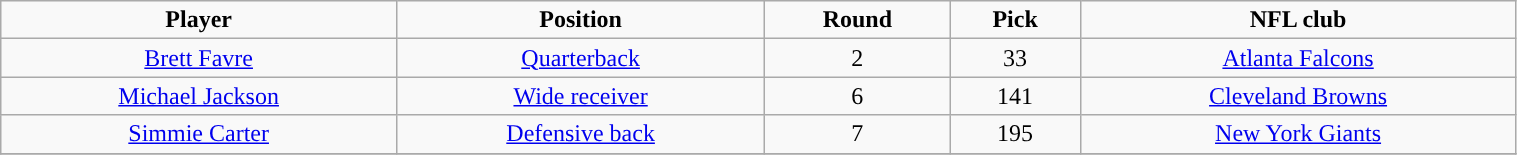<table class="wikitable" width="80%">
<tr align="center">
<td><strong>Player</strong></td>
<td><strong>Position</strong></td>
<td><strong>Round</strong></td>
<td><strong>Pick</strong></td>
<td><strong>NFL club</strong></td>
</tr>
<tr align="center" bgcolor="">
<td><a href='#'>Brett Favre</a></td>
<td><a href='#'>Quarterback</a></td>
<td>2</td>
<td>33</td>
<td><a href='#'>Atlanta Falcons</a></td>
</tr>
<tr align="center" bgcolor="">
<td><a href='#'>Michael Jackson</a></td>
<td><a href='#'>Wide receiver</a></td>
<td>6</td>
<td>141</td>
<td><a href='#'>Cleveland Browns</a></td>
</tr>
<tr align="center" bgcolor="">
<td><a href='#'>Simmie Carter</a></td>
<td><a href='#'>Defensive back</a></td>
<td>7</td>
<td>195</td>
<td><a href='#'>New York Giants</a></td>
</tr>
<tr align="center" bgcolor="">
</tr>
</table>
